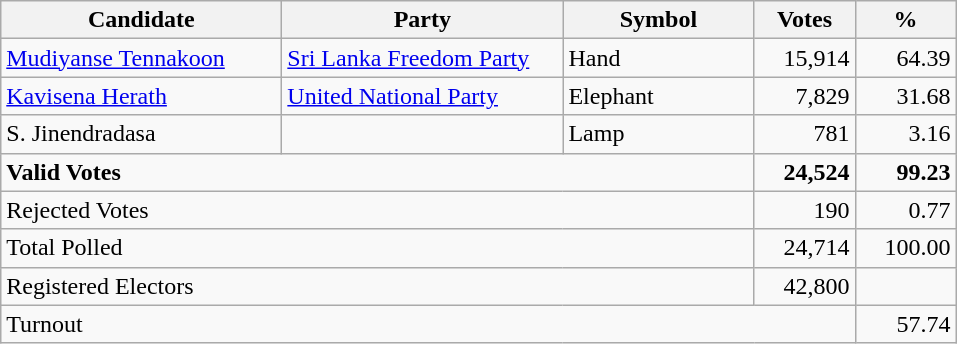<table class="wikitable" border="1" style="text-align:right;">
<tr>
<th align=left width="180">Candidate</th>
<th align=left width="180">Party</th>
<th align=left width="120">Symbol</th>
<th align=left width="60">Votes</th>
<th align=left width="60">%</th>
</tr>
<tr>
<td align=left><a href='#'>Mudiyanse Tennakoon</a></td>
<td align=left><a href='#'>Sri Lanka Freedom Party</a></td>
<td align=left>Hand</td>
<td>15,914</td>
<td>64.39</td>
</tr>
<tr>
<td align=left><a href='#'>Kavisena Herath</a></td>
<td align=left><a href='#'>United National Party</a></td>
<td align=left>Elephant</td>
<td>7,829</td>
<td>31.68</td>
</tr>
<tr>
<td align=left>S. Jinendradasa</td>
<td></td>
<td align=left>Lamp</td>
<td>781</td>
<td>3.16</td>
</tr>
<tr>
<td align=left colspan=3><strong>Valid Votes</strong></td>
<td><strong>24,524</strong></td>
<td><strong>99.23</strong></td>
</tr>
<tr>
<td align=left colspan=3>Rejected Votes</td>
<td>190</td>
<td>0.77</td>
</tr>
<tr>
<td align=left colspan=3>Total Polled</td>
<td>24,714</td>
<td>100.00</td>
</tr>
<tr>
<td align=left colspan=3>Registered Electors</td>
<td>42,800</td>
<td></td>
</tr>
<tr>
<td align=left colspan=4>Turnout</td>
<td>57.74</td>
</tr>
</table>
